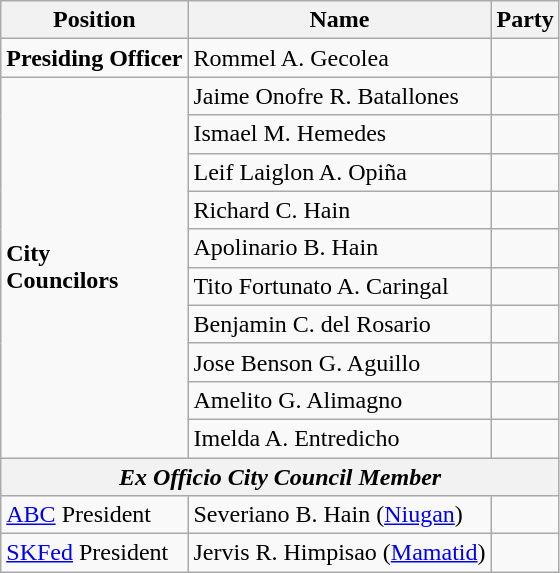<table class=wikitable>
<tr>
<th>Position</th>
<th>Name</th>
<th colspan=2>Party</th>
</tr>
<tr>
<td><strong>Presiding Officer</strong></td>
<td>Rommel A. Gecolea</td>
<td></td>
</tr>
<tr>
<td rowspan=10><strong>City<br>Councilors</strong></td>
<td>Jaime Onofre R. Batallones</td>
<td></td>
</tr>
<tr>
<td>Ismael M. Hemedes</td>
<td></td>
</tr>
<tr>
<td>Leif Laiglon A. Opiña</td>
<td></td>
</tr>
<tr>
<td>Richard C. Hain</td>
<td></td>
</tr>
<tr>
<td>Apolinario B. Hain</td>
<td></td>
</tr>
<tr>
<td>Tito Fortunato A. Caringal</td>
<td></td>
</tr>
<tr>
<td>Benjamin C. del Rosario</td>
<td></td>
</tr>
<tr>
<td>Jose Benson G. Aguillo</td>
<td></td>
</tr>
<tr>
<td>Amelito G. Alimagno</td>
<td></td>
</tr>
<tr>
<td>Imelda A. Entredicho</td>
<td></td>
</tr>
<tr>
<th colspan=4><strong><em>Ex Officio<em> City Council Member<strong></th>
</tr>
<tr>
<td></strong><a href='#'>ABC</a> President<strong></td>
<td>Severiano B. Hain (<a href='#'>Niugan</a>)</td>
<td></td>
</tr>
<tr>
<td></strong><a href='#'>SKFed</a> President<strong></td>
<td>Jervis R. Himpisao (<a href='#'>Mamatid</a>)</td>
<td colspan="2"></td>
</tr>
</table>
